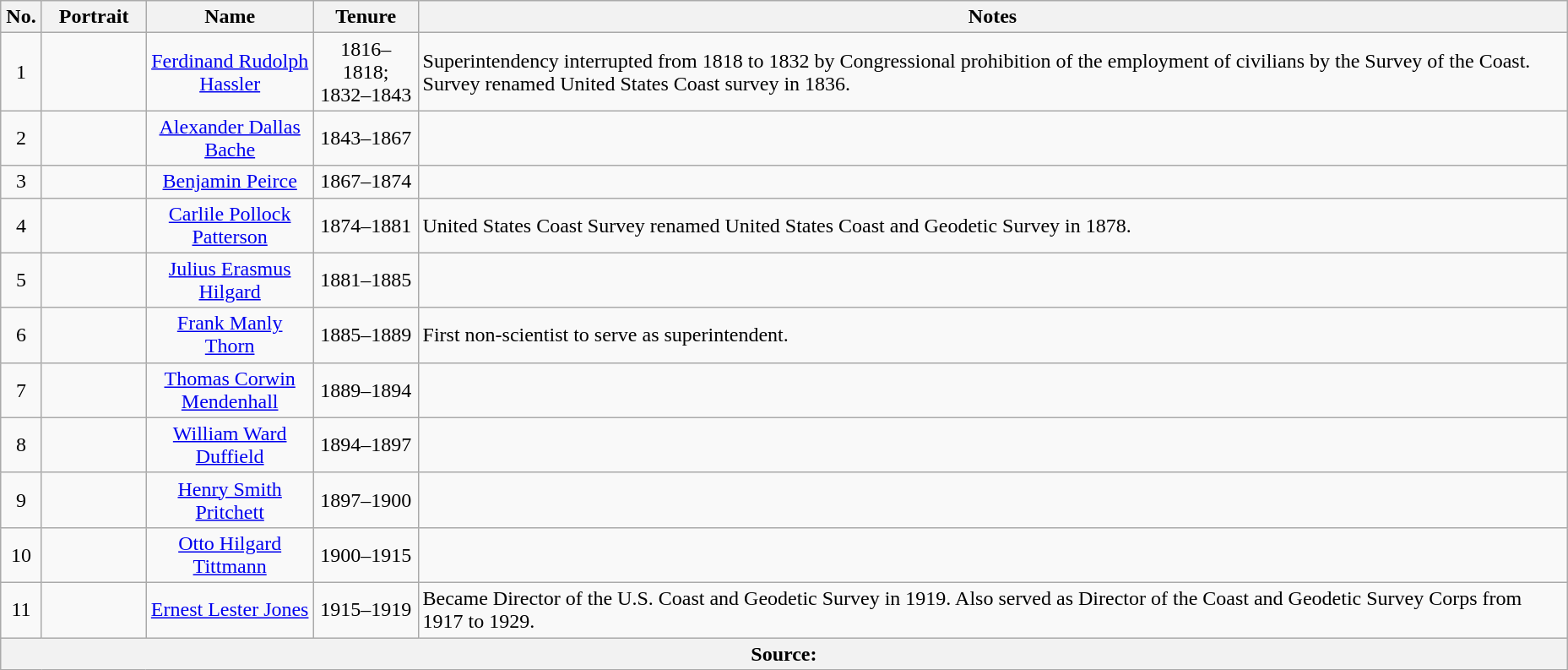<table class="wikitable sortable">
<tr>
<th width="25" style="text-align:center">No.</th>
<th width="75" style="text-align:center">Portrait</th>
<th width="125" style="text-align:center">Name</th>
<th width="75" style="text-align:center">Tenure</th>
<th width="900" style="text-align:center">Notes</th>
</tr>
<tr>
<td style="text-align:center">1</td>
<td style="text-align:center"></td>
<td style="text-align:center"><a href='#'>Ferdinand Rudolph Hassler</a><br></td>
<td style="text-align:center">1816–1818; 1832–1843</td>
<td>Superintendency interrupted from 1818 to 1832 by Congressional prohibition of the employment of civilians by the Survey of the Coast. Survey renamed United States Coast survey in 1836.</td>
</tr>
<tr>
<td style="text-align:center">2</td>
<td style="text-align:center"></td>
<td style="text-align:center"><a href='#'>Alexander Dallas Bache</a><br></td>
<td style="text-align:center">1843–1867</td>
<td></td>
</tr>
<tr>
<td style="text-align:center">3</td>
<td style="text-align:center"></td>
<td style="text-align:center"><a href='#'>Benjamin Peirce</a><br></td>
<td style="text-align:center">1867–1874</td>
<td></td>
</tr>
<tr>
<td style="text-align:center">4</td>
<td style="text-align:center"></td>
<td style="text-align:center"><a href='#'>Carlile Pollock Patterson</a><br></td>
<td style="text-align:center">1874–1881</td>
<td>United States Coast Survey renamed United States Coast and Geodetic Survey in 1878.</td>
</tr>
<tr>
<td style="text-align:center">5</td>
<td style="text-align:center"></td>
<td style="text-align:center"><a href='#'>Julius Erasmus Hilgard</a><br></td>
<td style="text-align:center">1881–1885</td>
<td></td>
</tr>
<tr>
<td style="text-align:center">6</td>
<td style="text-align:center"></td>
<td style="text-align:center"><a href='#'>Frank Manly Thorn</a><br></td>
<td style="text-align:center">1885–1889</td>
<td>First non-scientist to serve as superintendent.</td>
</tr>
<tr>
<td style="text-align:center">7</td>
<td style="text-align:center"></td>
<td style="text-align:center"><a href='#'>Thomas Corwin Mendenhall</a><br></td>
<td style="text-align:center">1889–1894</td>
<td></td>
</tr>
<tr>
<td style="text-align:center">8</td>
<td style="text-align:center"></td>
<td style="text-align:center"><a href='#'>William Ward Duffield</a><br></td>
<td style="text-align:center">1894–1897</td>
<td></td>
</tr>
<tr>
<td style="text-align:center">9</td>
<td style="text-align:center"></td>
<td style="text-align:center"><a href='#'>Henry Smith Pritchett</a><br></td>
<td style="text-align:center">1897–1900</td>
<td></td>
</tr>
<tr>
<td style="text-align:center">10</td>
<td style="text-align:center"></td>
<td style="text-align:center"><a href='#'>Otto Hilgard Tittmann</a><br></td>
<td style="text-align:center">1900–1915</td>
<td></td>
</tr>
<tr>
<td style="text-align:center">11</td>
<td style="text-align:center"></td>
<td style="text-align:center"><a href='#'>Ernest Lester Jones</a><br></td>
<td style="text-align:center">1915–1919</td>
<td>Became Director of the U.S. Coast and Geodetic Survey in 1919. Also served as Director of the Coast and Geodetic Survey Corps from 1917 to 1929.</td>
</tr>
<tr class=sortbottom>
<th scope=row colspan=5><strong>Source:</strong></th>
</tr>
</table>
